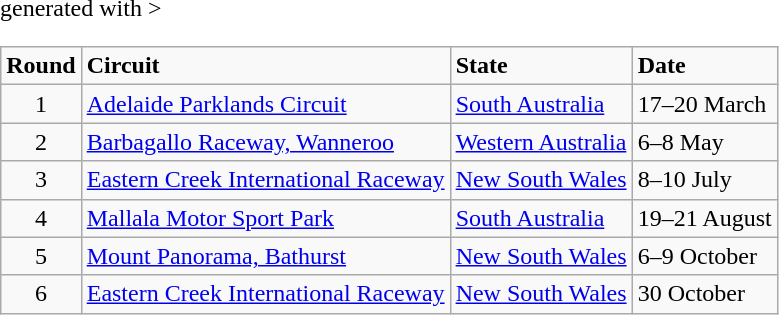<table class="wikitable" <hiddentext>generated with >
<tr style="font-weight:bold">
<td align="center">Round</td>
<td>Circuit</td>
<td>State</td>
<td>Date</td>
</tr>
<tr>
<td align="center">1</td>
<td><a href='#'>Adelaide Parklands Circuit</a></td>
<td><a href='#'>South Australia</a></td>
<td>17–20 March</td>
</tr>
<tr>
<td align="center">2</td>
<td><a href='#'>Barbagallo Raceway, Wanneroo</a></td>
<td><a href='#'>Western Australia</a></td>
<td>6–8 May</td>
</tr>
<tr>
<td align="center">3</td>
<td><a href='#'>Eastern Creek International Raceway</a></td>
<td><a href='#'>New South Wales</a></td>
<td>8–10 July</td>
</tr>
<tr>
<td align="center">4</td>
<td><a href='#'>Mallala Motor Sport Park</a></td>
<td><a href='#'>South Australia</a></td>
<td>19–21 August</td>
</tr>
<tr>
<td align="center">5</td>
<td><a href='#'>Mount Panorama, Bathurst</a></td>
<td><a href='#'>New South Wales</a></td>
<td>6–9 October</td>
</tr>
<tr>
<td align="center">6</td>
<td><a href='#'>Eastern Creek International Raceway</a></td>
<td><a href='#'>New South Wales</a></td>
<td>30 October</td>
</tr>
</table>
